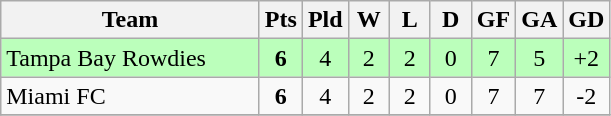<table class="wikitable" style="text-align: center;">
<tr>
<th style="width:165px;">Team</th>
<th width="20">Pts</th>
<th width="20">Pld</th>
<th width="20">W</th>
<th width="20">L</th>
<th width="20">D</th>
<th width="20">GF</th>
<th width="20">GA</th>
<th width="20">GD</th>
</tr>
<tr style="background:#bfb;">
<td style="text-align:left;">Tampa Bay Rowdies</td>
<td><strong>6</strong></td>
<td>4</td>
<td>2</td>
<td>2</td>
<td>0</td>
<td>7</td>
<td>5</td>
<td>+2</td>
</tr>
<tr>
<td style="text-align:left;">Miami FC</td>
<td><strong>6</strong></td>
<td>4</td>
<td>2</td>
<td>2</td>
<td>0</td>
<td>7</td>
<td>7</td>
<td>-2</td>
</tr>
<tr>
</tr>
</table>
